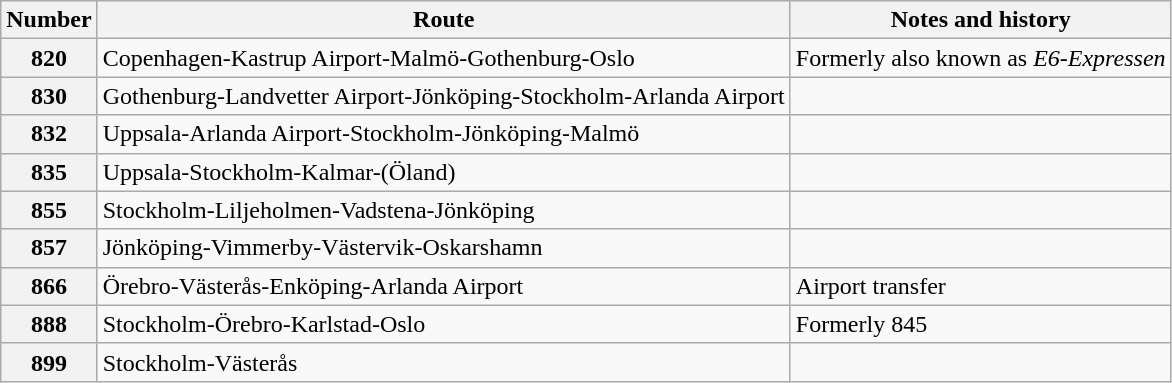<table class="wikitable">
<tr>
<th>Number</th>
<th>Route</th>
<th>Notes and history</th>
</tr>
<tr>
<th>820</th>
<td>Copenhagen-Kastrup Airport-Malmö-Gothenburg-Oslo</td>
<td>Formerly also known as <em>E6-Expressen</em></td>
</tr>
<tr>
<th>830</th>
<td>Gothenburg-Landvetter Airport-Jönköping-Stockholm-Arlanda Airport</td>
<td></td>
</tr>
<tr>
<th>832</th>
<td>Uppsala-Arlanda Airport-Stockholm-Jönköping-Malmö</td>
<td></td>
</tr>
<tr>
<th>835</th>
<td>Uppsala-Stockholm-Kalmar-(Öland)</td>
<td></td>
</tr>
<tr>
<th>855</th>
<td>Stockholm-Liljeholmen-Vadstena-Jönköping</td>
<td></td>
</tr>
<tr>
<th>857</th>
<td>Jönköping-Vimmerby-Västervik-Oskarshamn</td>
<td></td>
</tr>
<tr>
<th>866</th>
<td>Örebro-Västerås-Enköping-Arlanda Airport</td>
<td>Airport transfer</td>
</tr>
<tr>
<th>888</th>
<td>Stockholm-Örebro-Karlstad-Oslo</td>
<td>Formerly 845</td>
</tr>
<tr>
<th>899</th>
<td>Stockholm-Västerås</td>
<td></td>
</tr>
</table>
